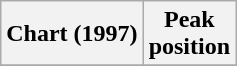<table class="wikitable plainrowheaders" style="text-align:center">
<tr>
<th scope="col">Chart (1997)</th>
<th scope="col">Peak<br>position</th>
</tr>
<tr>
</tr>
</table>
